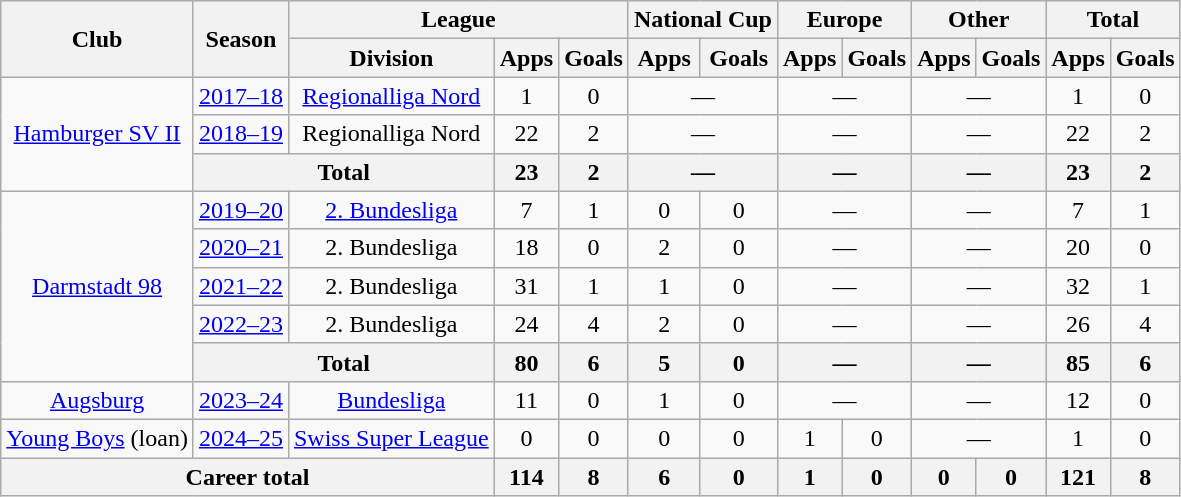<table class="wikitable" style="text-align:center">
<tr>
<th rowspan="2">Club</th>
<th rowspan="2">Season</th>
<th colspan="3">League</th>
<th colspan="2">National Cup</th>
<th colspan="2">Europe</th>
<th colspan="2">Other</th>
<th colspan="2">Total</th>
</tr>
<tr>
<th>Division</th>
<th>Apps</th>
<th>Goals</th>
<th>Apps</th>
<th>Goals</th>
<th>Apps</th>
<th>Goals</th>
<th>Apps</th>
<th>Goals</th>
<th>Apps</th>
<th>Goals</th>
</tr>
<tr>
<td rowspan="3"><a href='#'>Hamburger SV II</a></td>
<td><a href='#'>2017–18</a></td>
<td><a href='#'>Regionalliga Nord</a></td>
<td>1</td>
<td>0</td>
<td colspan="2">—</td>
<td colspan="2">—</td>
<td colspan="2">—</td>
<td>1</td>
<td>0</td>
</tr>
<tr>
<td><a href='#'>2018–19</a></td>
<td>Regionalliga Nord</td>
<td>22</td>
<td>2</td>
<td colspan="2">—</td>
<td colspan="2">—</td>
<td colspan="2">—</td>
<td>22</td>
<td>2</td>
</tr>
<tr>
<th colspan="2">Total</th>
<th>23</th>
<th>2</th>
<th colspan="2">—</th>
<th colspan="2">—</th>
<th colspan="2">—</th>
<th>23</th>
<th>2</th>
</tr>
<tr>
<td rowspan="5"><a href='#'>Darmstadt 98</a></td>
<td><a href='#'>2019–20</a></td>
<td><a href='#'>2. Bundesliga</a></td>
<td>7</td>
<td>1</td>
<td>0</td>
<td>0</td>
<td colspan="2">—</td>
<td colspan="2">—</td>
<td>7</td>
<td>1</td>
</tr>
<tr>
<td><a href='#'>2020–21</a></td>
<td>2. Bundesliga</td>
<td>18</td>
<td>0</td>
<td>2</td>
<td>0</td>
<td colspan="2">—</td>
<td colspan="2">—</td>
<td>20</td>
<td>0</td>
</tr>
<tr>
<td><a href='#'>2021–22</a></td>
<td>2. Bundesliga</td>
<td>31</td>
<td>1</td>
<td>1</td>
<td>0</td>
<td colspan="2">—</td>
<td colspan="2">—</td>
<td>32</td>
<td>1</td>
</tr>
<tr>
<td><a href='#'>2022–23</a></td>
<td>2. Bundesliga</td>
<td>24</td>
<td>4</td>
<td>2</td>
<td>0</td>
<td colspan="2">—</td>
<td colspan="2">—</td>
<td>26</td>
<td>4</td>
</tr>
<tr>
<th colspan="2">Total</th>
<th>80</th>
<th>6</th>
<th>5</th>
<th>0</th>
<th colspan="2">—</th>
<th colspan="2">—</th>
<th>85</th>
<th>6</th>
</tr>
<tr>
<td><a href='#'>Augsburg</a></td>
<td><a href='#'>2023–24</a></td>
<td><a href='#'>Bundesliga</a></td>
<td>11</td>
<td>0</td>
<td>1</td>
<td>0</td>
<td colspan="2">—</td>
<td colspan="2">—</td>
<td>12</td>
<td>0</td>
</tr>
<tr>
<td><a href='#'>Young Boys</a> (loan)</td>
<td><a href='#'>2024–25</a></td>
<td><a href='#'>Swiss Super League</a></td>
<td>0</td>
<td>0</td>
<td>0</td>
<td>0</td>
<td>1</td>
<td>0</td>
<td colspan="2">—</td>
<td>1</td>
<td>0</td>
</tr>
<tr>
<th colspan="3">Career total</th>
<th>114</th>
<th>8</th>
<th>6</th>
<th>0</th>
<th>1</th>
<th>0</th>
<th>0</th>
<th>0</th>
<th>121</th>
<th>8</th>
</tr>
</table>
